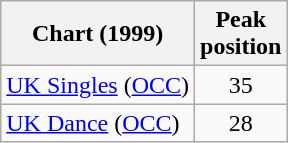<table class="wikitable sortable">
<tr>
<th>Chart (1999)</th>
<th>Peak<br>position</th>
</tr>
<tr>
<td><a href='#'>UK Singles</a> (<a href='#'>OCC</a>)</td>
<td style="text-align:center;">35</td>
</tr>
<tr>
<td><a href='#'>UK Dance</a> (<a href='#'>OCC</a>)</td>
<td style="text-align:center;">28</td>
</tr>
</table>
